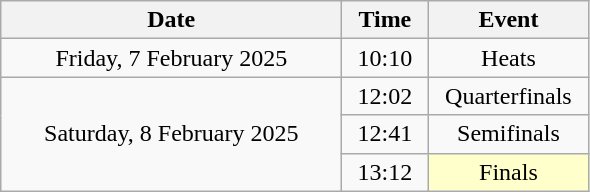<table class = "wikitable" style="text-align:center;">
<tr>
<th width=220>Date</th>
<th width=50>Time</th>
<th width=100>Event</th>
</tr>
<tr>
<td>Friday, 7 February 2025</td>
<td>10:10</td>
<td>Heats</td>
</tr>
<tr>
<td rowspan=3>Saturday, 8 February 2025</td>
<td>12:02</td>
<td>Quarterfinals</td>
</tr>
<tr>
<td>12:41</td>
<td>Semifinals</td>
</tr>
<tr>
<td>13:12</td>
<td bgcolor=ffffcc>Finals</td>
</tr>
</table>
